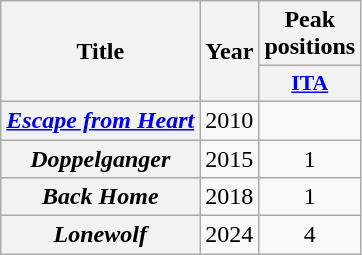<table class="wikitable plainrowheaders" style="text-align:center">
<tr>
<th scope="col" rowspan="2">Title</th>
<th scope="col" rowspan="2">Year</th>
<th scope="col">Peak positions</th>
</tr>
<tr>
<th scope="col" style="width:3em;font-size:90%;"><a href='#'>ITA</a><br></th>
</tr>
<tr>
<th scope="row"><em><a href='#'>Escape from Heart</a></em></th>
<td>2010</td>
<td></td>
</tr>
<tr>
<th scope="row"><em>Doppelganger</em></th>
<td>2015</td>
<td>1</td>
</tr>
<tr>
<th scope="row"><em>Back Home</em></th>
<td>2018</td>
<td>1</td>
</tr>
<tr>
<th scope="row"><em>Lonewolf</em></th>
<td>2024</td>
<td>4<br></td>
</tr>
</table>
